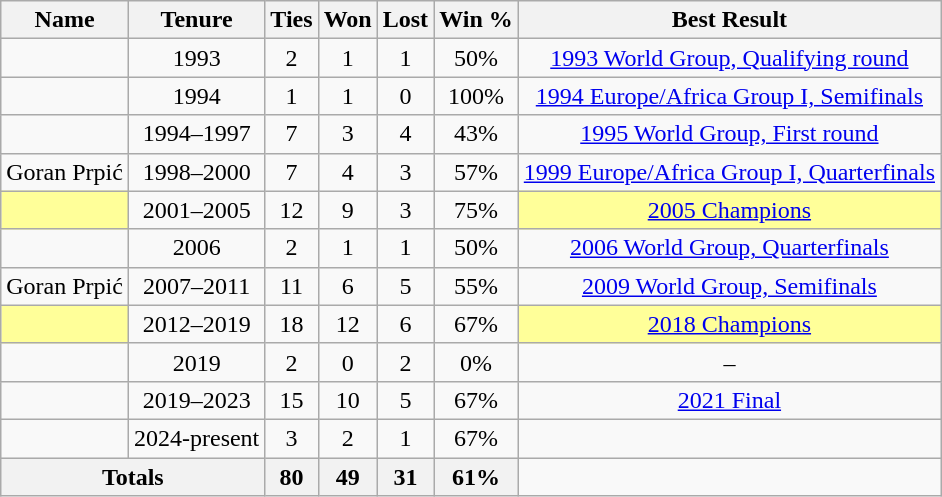<table class="wikitable sortable" style="text-align: center;">
<tr>
<th>Name</th>
<th>Tenure</th>
<th>Ties</th>
<th>Won</th>
<th>Lost</th>
<th>Win %</th>
<th class="unsortable">Best Result</th>
</tr>
<tr>
<td style="text-align: left;"> </td>
<td>1993</td>
<td>2</td>
<td>1</td>
<td>1</td>
<td>50%</td>
<td><a href='#'>1993 World Group, Qualifying round</a></td>
</tr>
<tr>
<td style="text-align: left;"> </td>
<td>1994</td>
<td>1</td>
<td>1</td>
<td>0</td>
<td>100%</td>
<td><a href='#'>1994 Europe/Africa Group I, Semifinals</a></td>
</tr>
<tr>
<td style="text-align: left;"> </td>
<td>1994–1997</td>
<td>7</td>
<td>3</td>
<td>4</td>
<td>43%</td>
<td><a href='#'>1995 World Group, First round</a></td>
</tr>
<tr>
<td style="text-align: left;"> Goran Prpić</td>
<td>1998–2000</td>
<td>7</td>
<td>4</td>
<td>3</td>
<td>57%</td>
<td><a href='#'>1999 Europe/Africa Group I, Quarterfinals</a></td>
</tr>
<tr>
<td align="left" style="background-color: #ffff99;"> </td>
<td>2001–2005</td>
<td>12</td>
<td>9</td>
<td>3</td>
<td>75%</td>
<td style="background-color:#FFFF99"><a href='#'>2005 Champions</a></td>
</tr>
<tr>
<td style="text-align: left;"> </td>
<td>2006</td>
<td>2</td>
<td>1</td>
<td>1</td>
<td>50%</td>
<td><a href='#'>2006 World Group, Quarterfinals</a></td>
</tr>
<tr>
<td style="text-align: left;"> Goran Prpić</td>
<td>2007–2011</td>
<td>11</td>
<td>6</td>
<td>5</td>
<td>55%</td>
<td><a href='#'>2009 World Group, Semifinals</a></td>
</tr>
<tr>
<td align="left" style="background-color: #ffff99;"> </td>
<td>2012–2019</td>
<td>18</td>
<td>12</td>
<td>6</td>
<td>67%</td>
<td style="background-color:#FFFF99"><a href='#'>2018 Champions</a></td>
</tr>
<tr>
<td style="text-align: left;"> </td>
<td>2019</td>
<td>2</td>
<td>0</td>
<td>2</td>
<td>0%</td>
<td>–</td>
</tr>
<tr>
<td style="text-align: left;"> </td>
<td>2019–2023</td>
<td>15</td>
<td>10</td>
<td>5</td>
<td>67%</td>
<td><a href='#'>2021 Final</a></td>
</tr>
<tr>
<td style="text-align: left;"> </td>
<td>2024-present</td>
<td>3</td>
<td>2</td>
<td>1</td>
<td>67%</td>
<td></td>
</tr>
<tr>
<th colspan="2">Totals</th>
<th>80</th>
<th>49</th>
<th>31</th>
<th>61%</th>
</tr>
</table>
